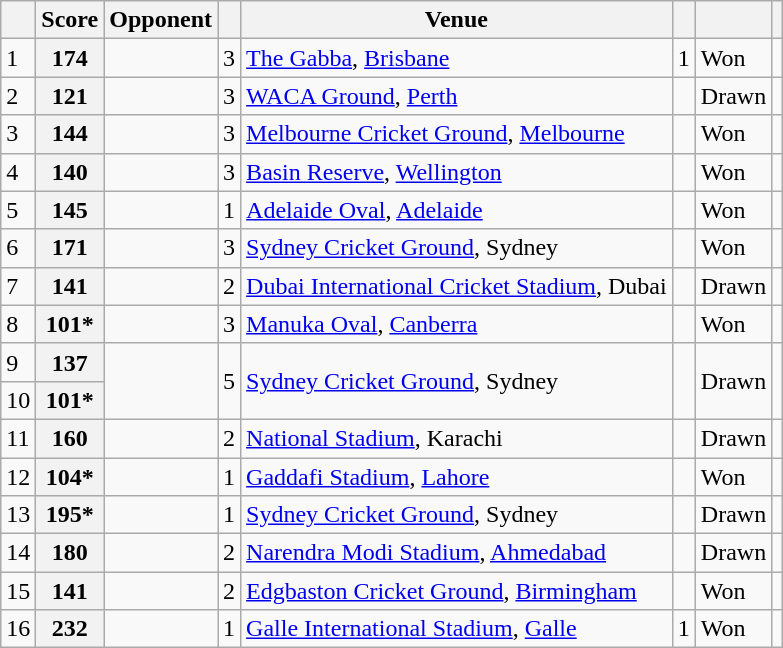<table class="wikitable plainrowheaders sortable">
<tr>
<th scope="col"></th>
<th scope="col">Score</th>
<th scope="col">Opponent</th>
<th scope="col"><a href='#'></a></th>
<th scope="col">Venue</th>
<th scope="col"></th>
<th scope="col"></th>
<th scope="col" class="unsortable"></th>
</tr>
<tr>
<td>1</td>
<th scope="row">174</th>
<td></td>
<td>3</td>
<td><a href='#'>The Gabba</a>, <a href='#'>Brisbane</a></td>
<td><span>1</span></td>
<td>Won</td>
<td></td>
</tr>
<tr>
<td>2</td>
<th scope="row">121</th>
<td></td>
<td>3</td>
<td><a href='#'>WACA Ground</a>, <a href='#'>Perth</a></td>
<td></td>
<td>Drawn</td>
<td></td>
</tr>
<tr>
<td>3</td>
<th scope="row">144</th>
<td></td>
<td>3</td>
<td><a href='#'>Melbourne Cricket Ground</a>, <a href='#'>Melbourne</a></td>
<td></td>
<td>Won</td>
<td></td>
</tr>
<tr>
<td>4</td>
<th scope="row">140</th>
<td></td>
<td>3</td>
<td><a href='#'>Basin Reserve</a>, <a href='#'>Wellington</a></td>
<td></td>
<td>Won</td>
<td></td>
</tr>
<tr>
<td>5</td>
<th scope="row">145</th>
<td></td>
<td>1</td>
<td><a href='#'>Adelaide Oval</a>, <a href='#'>Adelaide</a></td>
<td></td>
<td>Won</td>
<td></td>
</tr>
<tr>
<td>6</td>
<th scope="row">171</th>
<td></td>
<td>3</td>
<td><a href='#'>Sydney Cricket Ground</a>, Sydney</td>
<td></td>
<td>Won</td>
<td></td>
</tr>
<tr>
<td>7</td>
<th scope="row">141</th>
<td></td>
<td>2</td>
<td><a href='#'>Dubai International Cricket Stadium</a>, Dubai</td>
<td></td>
<td>Drawn</td>
<td></td>
</tr>
<tr>
<td>8</td>
<th scope="row">101*</th>
<td></td>
<td>3</td>
<td><a href='#'>Manuka Oval</a>, <a href='#'>Canberra</a></td>
<td></td>
<td>Won</td>
<td></td>
</tr>
<tr>
<td>9</td>
<th scope="row">137</th>
<td rowspan="2"></td>
<td rowspan="2">5</td>
<td rowspan="2"><a href='#'>Sydney Cricket Ground</a>, Sydney</td>
<td rowspan="2"></td>
<td rowspan="2">Drawn</td>
<td rowspan="2"></td>
</tr>
<tr>
<td>10</td>
<th scope="row">101*</th>
</tr>
<tr>
<td>11</td>
<th scope="row">160</th>
<td></td>
<td>2</td>
<td><a href='#'>National Stadium</a>, Karachi</td>
<td></td>
<td>Drawn</td>
<td></td>
</tr>
<tr>
<td>12</td>
<th scope="row">104*</th>
<td></td>
<td>1</td>
<td><a href='#'>Gaddafi Stadium</a>, <a href='#'>Lahore</a></td>
<td></td>
<td>Won</td>
<td></td>
</tr>
<tr>
<td>13</td>
<th scope="row">195*</th>
<td></td>
<td>1</td>
<td><a href='#'>Sydney Cricket Ground</a>, Sydney</td>
<td></td>
<td>Drawn</td>
<td></td>
</tr>
<tr>
<td>14</td>
<th scope="row">180</th>
<td></td>
<td>2</td>
<td><a href='#'>Narendra Modi Stadium</a>, <a href='#'>Ahmedabad</a></td>
<td></td>
<td>Drawn</td>
<td></td>
</tr>
<tr>
<td>15</td>
<th scope="row">141</th>
<td></td>
<td>2</td>
<td><a href='#'>Edgbaston Cricket Ground</a>, <a href='#'>Birmingham</a></td>
<td></td>
<td>Won</td>
<td></td>
</tr>
<tr>
<td>16</td>
<th scope="row">232</th>
<td></td>
<td>1</td>
<td><a href='#'>Galle International Stadium</a>, <a href='#'>Galle</a></td>
<td><span>1</span></td>
<td>Won</td>
<td></td>
</tr>
</table>
